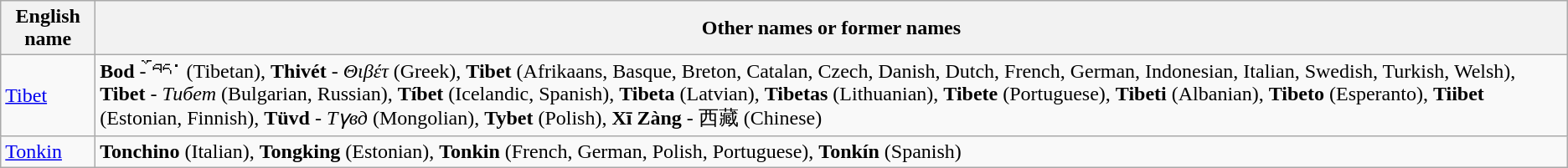<table class="wikitable">
<tr>
<th>English name</th>
<th>Other names or former names</th>
</tr>
<tr>
<td><a href='#'>Tibet</a></td>
<td><strong>Bod</strong> - བོད་ (Tibetan), <strong>Thivét</strong> - <em>Θιβέτ</em> (Greek), <strong>Tibet</strong> (Afrikaans, Basque, Breton, Catalan, Czech, Danish, Dutch, French, German, Indonesian, Italian, Swedish, Turkish, Welsh), <strong>Tibet</strong> - <em>Тибет</em> (Bulgarian, Russian), <strong>Tíbet</strong> (Icelandic, Spanish), <strong>Tibeta</strong> (Latvian), <strong>Tibetas</strong> (Lithuanian), <strong>Tibete</strong> (Portuguese), <strong>Tibeti</strong> (Albanian), <strong>Tibeto</strong> (Esperanto), <strong>Tiibet</strong> (Estonian, Finnish), <strong>Tüvd</strong> - <em>Түвд</em> (Mongolian), <strong>Tybet</strong> (Polish), <strong>Xī Zàng</strong> - 西藏 (Chinese)</td>
</tr>
<tr>
<td><a href='#'>Tonkin</a></td>
<td><strong>Tonchino</strong> (Italian), <strong>Tongking</strong> (Estonian), <strong>Tonkin</strong> (French, German, Polish, Portuguese), <strong>Tonkín</strong> (Spanish)</td>
</tr>
</table>
